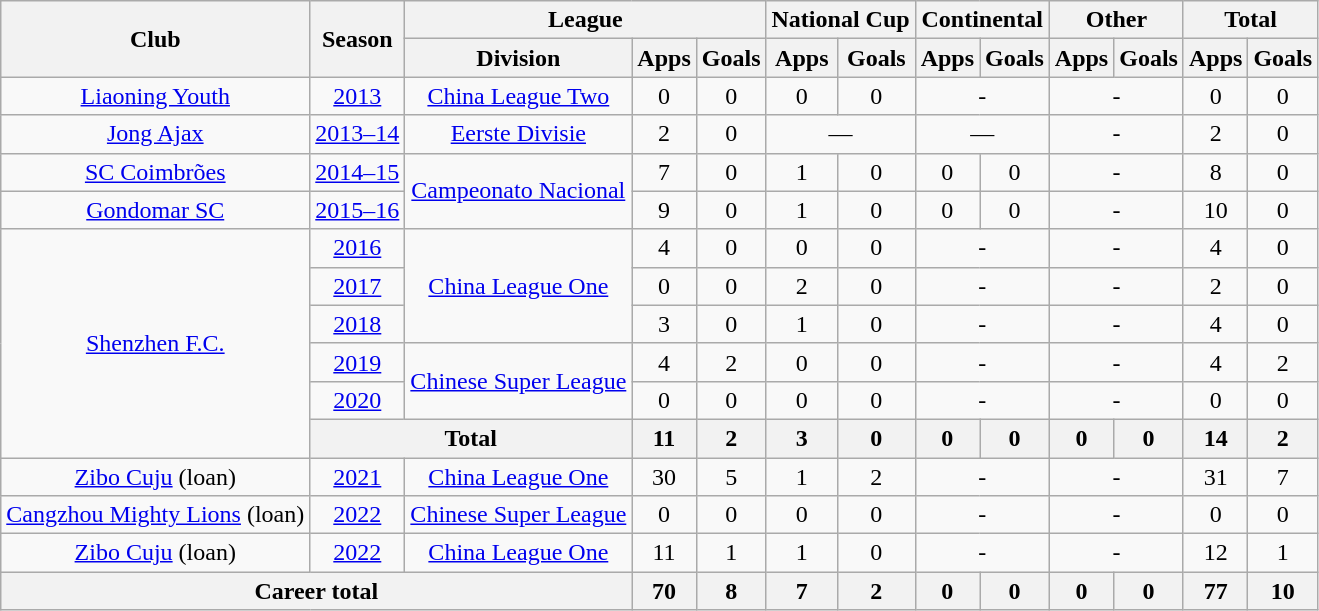<table class="wikitable" style="text-align: center">
<tr>
<th rowspan="2">Club</th>
<th rowspan="2">Season</th>
<th colspan="3">League</th>
<th colspan="2">National Cup</th>
<th colspan="2">Continental</th>
<th colspan="2">Other</th>
<th colspan="2">Total</th>
</tr>
<tr>
<th>Division</th>
<th>Apps</th>
<th>Goals</th>
<th>Apps</th>
<th>Goals</th>
<th>Apps</th>
<th>Goals</th>
<th>Apps</th>
<th>Goals</th>
<th>Apps</th>
<th>Goals</th>
</tr>
<tr>
<td><a href='#'>Liaoning Youth</a></td>
<td><a href='#'>2013</a></td>
<td><a href='#'>China League Two</a></td>
<td>0</td>
<td>0</td>
<td>0</td>
<td>0</td>
<td colspan="2">-</td>
<td colspan="2">-</td>
<td>0</td>
<td>0</td>
</tr>
<tr>
<td><a href='#'>Jong Ajax</a></td>
<td><a href='#'>2013–14</a></td>
<td><a href='#'>Eerste Divisie</a></td>
<td>2</td>
<td>0</td>
<td colspan=2>—</td>
<td colspan=2>—</td>
<td colspan="2">-</td>
<td>2</td>
<td>0</td>
</tr>
<tr>
<td><a href='#'>SC Coimbrões</a></td>
<td><a href='#'>2014–15</a></td>
<td rowspan=2><a href='#'>Campeonato Nacional</a></td>
<td>7</td>
<td>0</td>
<td>1</td>
<td>0</td>
<td>0</td>
<td>0</td>
<td colspan="2">-</td>
<td>8</td>
<td>0</td>
</tr>
<tr>
<td><a href='#'>Gondomar SC</a></td>
<td><a href='#'>2015–16</a></td>
<td>9</td>
<td>0</td>
<td>1</td>
<td>0</td>
<td>0</td>
<td>0</td>
<td colspan="2">-</td>
<td>10</td>
<td>0</td>
</tr>
<tr>
<td rowspan=6><a href='#'>Shenzhen F.C.</a></td>
<td><a href='#'>2016</a></td>
<td rowspan="3"><a href='#'>China League One</a></td>
<td>4</td>
<td>0</td>
<td>0</td>
<td>0</td>
<td colspan="2">-</td>
<td colspan="2">-</td>
<td>4</td>
<td>0</td>
</tr>
<tr>
<td><a href='#'>2017</a></td>
<td>0</td>
<td>0</td>
<td>2</td>
<td>0</td>
<td colspan="2">-</td>
<td colspan="2">-</td>
<td>2</td>
<td>0</td>
</tr>
<tr>
<td><a href='#'>2018</a></td>
<td>3</td>
<td>0</td>
<td>1</td>
<td>0</td>
<td colspan="2">-</td>
<td colspan="2">-</td>
<td>4</td>
<td>0</td>
</tr>
<tr>
<td><a href='#'>2019</a></td>
<td rowspan=2><a href='#'>Chinese Super League</a></td>
<td>4</td>
<td>2</td>
<td>0</td>
<td>0</td>
<td colspan="2">-</td>
<td colspan="2">-</td>
<td>4</td>
<td>2</td>
</tr>
<tr>
<td><a href='#'>2020</a></td>
<td>0</td>
<td>0</td>
<td>0</td>
<td>0</td>
<td colspan="2">-</td>
<td colspan="2">-</td>
<td>0</td>
<td>0</td>
</tr>
<tr>
<th colspan=2>Total</th>
<th>11</th>
<th>2</th>
<th>3</th>
<th>0</th>
<th>0</th>
<th>0</th>
<th>0</th>
<th>0</th>
<th>14</th>
<th>2</th>
</tr>
<tr>
<td><a href='#'>Zibo Cuju</a> (loan)</td>
<td><a href='#'>2021</a></td>
<td><a href='#'>China League One</a></td>
<td>30</td>
<td>5</td>
<td>1</td>
<td>2</td>
<td colspan="2">-</td>
<td colspan="2">-</td>
<td>31</td>
<td>7</td>
</tr>
<tr>
<td><a href='#'>Cangzhou Mighty Lions</a> (loan)</td>
<td><a href='#'>2022</a></td>
<td><a href='#'>Chinese Super League</a></td>
<td>0</td>
<td>0</td>
<td>0</td>
<td>0</td>
<td colspan="2">-</td>
<td colspan="2">-</td>
<td>0</td>
<td>0</td>
</tr>
<tr>
<td><a href='#'>Zibo Cuju</a> (loan)</td>
<td><a href='#'>2022</a></td>
<td><a href='#'>China League One</a></td>
<td>11</td>
<td>1</td>
<td>1</td>
<td>0</td>
<td colspan="2">-</td>
<td colspan="2">-</td>
<td>12</td>
<td>1</td>
</tr>
<tr>
<th colspan=3>Career total</th>
<th>70</th>
<th>8</th>
<th>7</th>
<th>2</th>
<th>0</th>
<th>0</th>
<th>0</th>
<th>0</th>
<th>77</th>
<th>10</th>
</tr>
</table>
